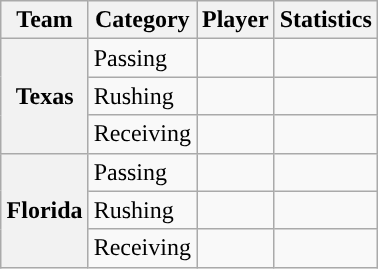<table class="wikitable" style="float:right">
<tr>
<th>Team</th>
<th>Category</th>
<th>Player</th>
<th>Statistics</th>
</tr>
<tr>
<th rowspan=3>Texas</th>
<td>Passing</td>
<td></td>
<td></td>
</tr>
<tr>
<td>Rushing</td>
<td></td>
<td></td>
</tr>
<tr>
<td>Receiving</td>
<td></td>
<td></td>
</tr>
<tr>
<th rowspan=3>Florida</th>
<td>Passing</td>
<td></td>
<td></td>
</tr>
<tr>
<td>Rushing</td>
<td></td>
<td></td>
</tr>
<tr>
<td>Receiving</td>
<td></td>
<td></td>
</tr>
</table>
